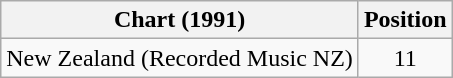<table class="wikitable sortable">
<tr>
<th>Chart (1991)</th>
<th>Position</th>
</tr>
<tr>
<td align="left">New Zealand (Recorded Music NZ)</td>
<td align="center">11</td>
</tr>
</table>
